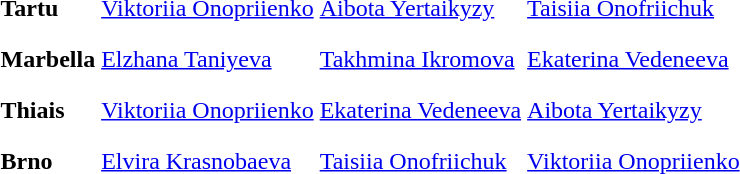<table>
<tr>
<th scope=row style="text-align:left">Tartu</th>
<td style="height:30px;"> <a href='#'>Viktoriia Onopriienko</a></td>
<td style="height:30px;"> <a href='#'>Aibota Yertaikyzy</a></td>
<td style="height:30px;"> <a href='#'>Taisiia Onofriichuk</a></td>
</tr>
<tr>
<th scope=row style="text-align:left">Marbella</th>
<td style="height:30px;"> <a href='#'>Elzhana Taniyeva</a></td>
<td style="height:30px;"> <a href='#'>Takhmina Ikromova</a></td>
<td style="height:30px;"> <a href='#'>Ekaterina Vedeneeva</a></td>
</tr>
<tr>
<th scope=row style="text-align:left">Thiais</th>
<td style="height:30px;"> <a href='#'>Viktoriia Onopriienko</a></td>
<td style="height:30px;"> <a href='#'>Ekaterina Vedeneeva</a></td>
<td style="height:30px;"> <a href='#'>Aibota Yertaikyzy</a></td>
</tr>
<tr>
<th scope=row style="text-align:left">Brno</th>
<td style="height:30px;"> <a href='#'>Elvira Krasnobaeva</a></td>
<td style="height:30px;"> <a href='#'>Taisiia Onofriichuk</a></td>
<td style="height:30px;"> <a href='#'>Viktoriia Onopriienko</a></td>
</tr>
</table>
